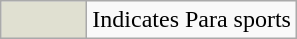<table class="wikitable">
<tr>
<td align=center style="width:50px;background-color:#E0E0D1"></td>
<td>Indicates Para sports</td>
</tr>
</table>
